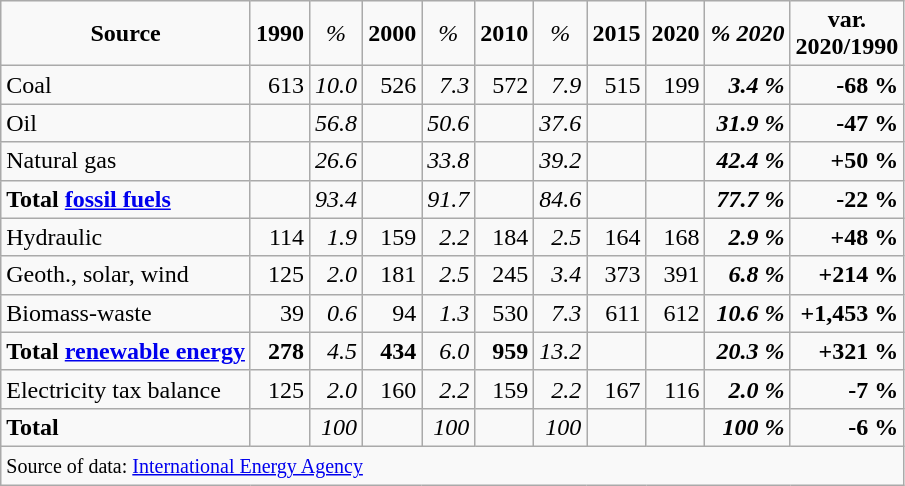<table class="wikitable">
<tr align="center">
<td><strong>Source</strong></td>
<td><strong>1990</strong></td>
<td><em>%</em></td>
<td><strong>2000</strong></td>
<td><em>%</em></td>
<td><strong>2010</strong></td>
<td><em>%</em></td>
<td><strong>2015</strong></td>
<td><strong>2020</strong></td>
<td><strong><em>% 2020</em></strong></td>
<td><strong>var.<br>2020/1990</strong></td>
</tr>
<tr align="right">
<td align="left">Coal</td>
<td>613</td>
<td><em>10.0</em></td>
<td>526</td>
<td><em>7.3</em></td>
<td>572</td>
<td><em>7.9</em></td>
<td>515</td>
<td>199</td>
<td><strong><em>3.4 %</em></strong></td>
<td><strong>-68 %</strong></td>
</tr>
<tr align="right">
<td align="left">Oil</td>
<td></td>
<td><em>56.8</em></td>
<td></td>
<td><em>50.6</em></td>
<td></td>
<td><em>37.6</em></td>
<td></td>
<td></td>
<td><strong><em>31.9 %</em></strong></td>
<td><strong>-47 %</strong></td>
</tr>
<tr align="right">
<td align="left">Natural gas</td>
<td></td>
<td><em>26.6</em></td>
<td></td>
<td><em>33.8</em></td>
<td></td>
<td><em>39.2</em></td>
<td></td>
<td></td>
<td><strong><em>42.4 %</em></strong></td>
<td><strong>+50 %</strong></td>
</tr>
<tr align="right">
<td align="left"><strong>Total <a href='#'>fossil fuels</a></strong></td>
<td><strong></strong></td>
<td><em>93.4</em></td>
<td><strong></strong></td>
<td><em>91.7</em></td>
<td><strong></strong></td>
<td><em>84.6</em></td>
<td><strong></strong></td>
<td><strong></strong></td>
<td><strong><em>77.7 %</em></strong></td>
<td><strong>-22 %</strong></td>
</tr>
<tr align="right">
<td align="left">Hydraulic</td>
<td>114</td>
<td><em>1.9</em></td>
<td>159</td>
<td><em>2.2</em></td>
<td>184</td>
<td><em>2.5</em></td>
<td>164</td>
<td>168</td>
<td><strong><em>2.9 %</em></strong></td>
<td><strong>+48 %</strong></td>
</tr>
<tr align="right">
<td align="left">Geoth., solar, wind</td>
<td>125</td>
<td><em>2.0</em></td>
<td>181</td>
<td><em>2.5</em></td>
<td>245</td>
<td><em>3.4</em></td>
<td>373</td>
<td>391</td>
<td><strong><em>6.8 %</em></strong></td>
<td><strong>+214 %</strong></td>
</tr>
<tr align="right">
<td align="left">Biomass-waste</td>
<td>39</td>
<td><em>0.6</em></td>
<td>94</td>
<td><em>1.3</em></td>
<td>530</td>
<td><em>7.3</em></td>
<td>611</td>
<td>612</td>
<td><strong><em>10.6 %</em></strong></td>
<td><strong>+1,453 %</strong></td>
</tr>
<tr align="right">
<td align="left"><strong>Total <a href='#'>renewable energy</a></strong></td>
<td><strong>278</strong></td>
<td><em>4.5</em></td>
<td><strong>434</strong></td>
<td><em>6.0</em></td>
<td><strong>959</strong></td>
<td><em>13.2</em></td>
<td><strong></strong></td>
<td><strong></strong></td>
<td><strong><em>20.3 %</em></strong></td>
<td><strong>+321 %</strong></td>
</tr>
<tr align="right">
<td align="left">Electricity tax balance</td>
<td>125</td>
<td><em>2.0</em></td>
<td>160</td>
<td><em>2.2</em></td>
<td>159</td>
<td><em>2.2</em></td>
<td>167</td>
<td>116</td>
<td><strong><em>2.0 %</em></strong></td>
<td><strong>-7 %</strong></td>
</tr>
<tr align="right">
<td align="left"><strong>Total</strong></td>
<td><strong></strong></td>
<td><em>100</em></td>
<td><strong></strong></td>
<td><em>100</em></td>
<td><strong></strong></td>
<td><em>100</em></td>
<td><strong></strong></td>
<td><strong></strong></td>
<td><strong><em>100 %</em></strong></td>
<td><strong>-6 %</strong></td>
</tr>
<tr>
<td colspan="11"><small>Source of data: <a href='#'>International Energy Agency</a></small></td>
</tr>
</table>
